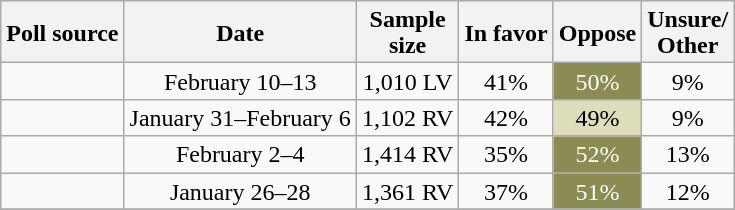<table class="wikitable sortable collapsible" style="text-align:center;line-height:17px">
<tr>
<th>Poll source</th>
<th>Date</th>
<th>Sample<br>size</th>
<th>In favor</th>
<th>Oppose</th>
<th>Unsure/<br>Other</th>
</tr>
<tr>
<td></td>
<td>February 10–13</td>
<td>1,010 LV</td>
<td>41%</td>
<td style="background:#8B8B54; color: white">50%</td>
<td>9%</td>
</tr>
<tr>
<td></td>
<td>January 31–February 6</td>
<td>1,102 RV</td>
<td>42%</td>
<td style="background:#DEDEBD;">49%</td>
<td>9%</td>
</tr>
<tr>
<td></td>
<td>February 2–4</td>
<td>1,414 RV</td>
<td>35%</td>
<td style="background:#8B8B54; color: white">52%</td>
<td>13%</td>
</tr>
<tr>
<td></td>
<td>January 26–28</td>
<td>1,361 RV</td>
<td>37%</td>
<td style="background:#8B8B54; color: white">51%</td>
<td>12%</td>
</tr>
<tr>
</tr>
</table>
